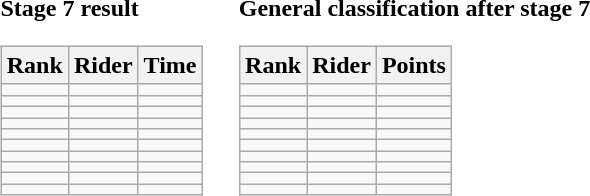<table>
<tr>
<td><strong>Stage 7 result</strong><br><table class="wikitable">
<tr>
<th scope="col">Rank</th>
<th scope="col">Rider</th>
<th scope="col">Time</th>
</tr>
<tr>
<td></td>
<td></td>
<td></td>
</tr>
<tr>
<td></td>
<td></td>
<td></td>
</tr>
<tr>
<td></td>
<td></td>
<td></td>
</tr>
<tr>
<td></td>
<td></td>
<td></td>
</tr>
<tr>
<td></td>
<td></td>
<td></td>
</tr>
<tr>
<td></td>
<td></td>
<td></td>
</tr>
<tr>
<td></td>
<td></td>
<td></td>
</tr>
<tr>
<td></td>
<td></td>
<td></td>
</tr>
<tr>
<td></td>
<td></td>
<td></td>
</tr>
<tr>
<td></td>
<td></td>
<td></td>
</tr>
</table>
</td>
<td></td>
<td><strong>General classification after stage 7</strong><br><table class="wikitable">
<tr>
<th scope="col">Rank</th>
<th scope="col">Rider</th>
<th scope="col">Points</th>
</tr>
<tr>
<td></td>
<td></td>
<td></td>
</tr>
<tr>
<td></td>
<td></td>
<td></td>
</tr>
<tr>
<td></td>
<td></td>
<td></td>
</tr>
<tr>
<td></td>
<td></td>
<td></td>
</tr>
<tr>
<td></td>
<td></td>
<td></td>
</tr>
<tr>
<td></td>
<td></td>
<td></td>
</tr>
<tr>
<td></td>
<td></td>
<td></td>
</tr>
<tr>
<td></td>
<td></td>
<td></td>
</tr>
<tr>
<td></td>
<td></td>
<td></td>
</tr>
<tr>
<td></td>
<td></td>
<td></td>
</tr>
</table>
</td>
</tr>
</table>
